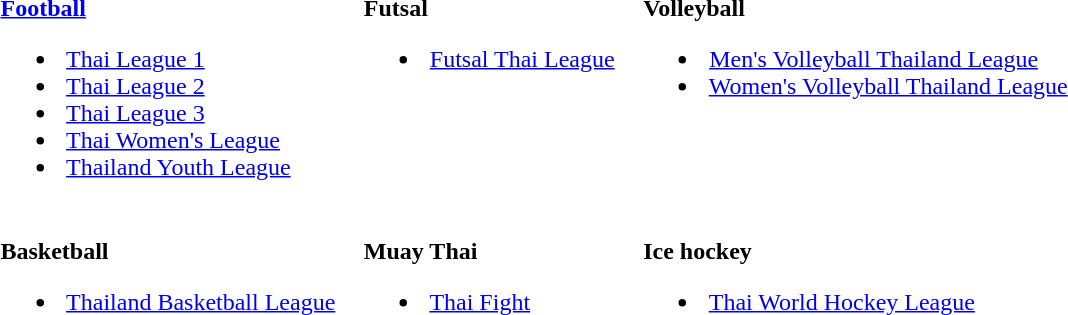<table>
<tr>
<td style="vertical-align:top;"><br><div><strong><a href='#'>Football</a></strong></div><ul><li> <a href='#'>Thai League 1</a></li><li> <a href='#'>Thai League 2</a></li><li> <a href='#'>Thai League 3</a></li><li> <a href='#'>Thai Women's League</a></li><li> <a href='#'>Thailand Youth League</a></li></ul></td>
<td style="padding-right:1em; vertical-align:top;"><br><div><strong>Futsal</strong></div><ul><li> <a href='#'>Futsal Thai League</a></li></ul></td>
<td style="padding-right:1em; vertical-align:top;"><br><div><strong>Volleyball</strong></div><ul><li> <a href='#'>Men's Volleyball Thailand League</a></li><li> <a href='#'>Women's Volleyball Thailand League</a></li></ul></td>
</tr>
<tr>
<td style="padding-right:1em; vertical-align:top;"><br><div><strong>Basketball</strong></div><ul><li> <a href='#'>Thailand Basketball League</a></li></ul></td>
<td style="padding-right:1em; vertical-align:top;"><br><div><strong>Muay Thai</strong></div><ul><li> <a href='#'>Thai Fight</a></li></ul></td>
<td style="padding-right:1em; vertical-align:top;"><br><div><strong>Ice hockey</strong></div><ul><li> <a href='#'>Thai World Hockey League</a></li></ul></td>
</tr>
</table>
